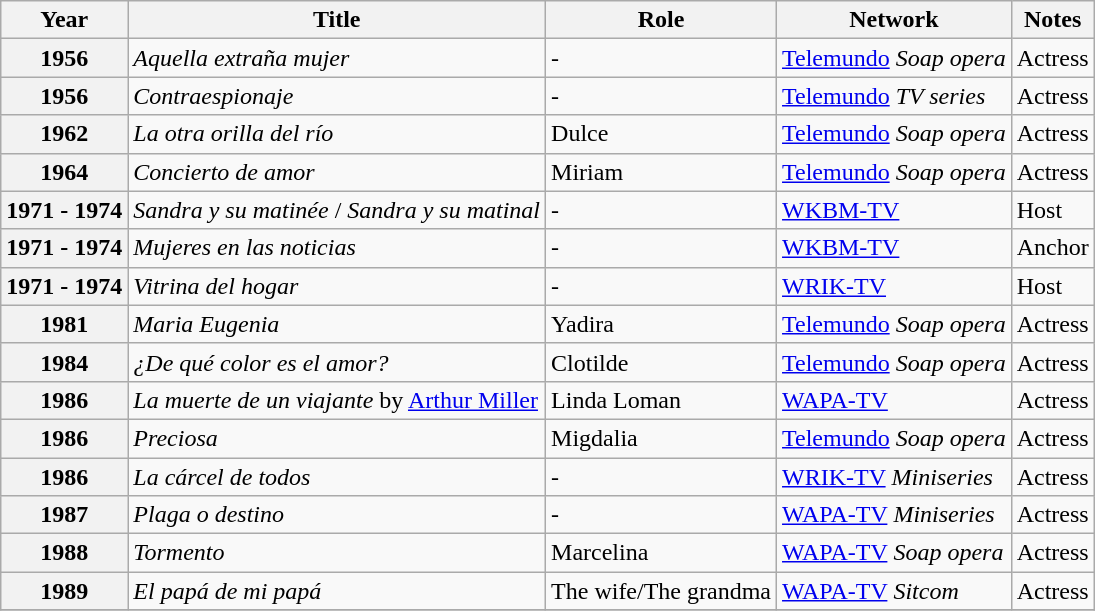<table class="wikitable plainrowheaders sortable">
<tr>
<th scope="col">Year</th>
<th scope="col">Title</th>
<th scope="col">Role</th>
<th scope="col">Network</th>
<th scope="col" class="unsortable">Notes</th>
</tr>
<tr>
<th scope="row">1956</th>
<td><em>Aquella extraña mujer</em></td>
<td>-</td>
<td><a href='#'>Telemundo</a> <em>Soap opera</em></td>
<td>Actress</td>
</tr>
<tr>
<th scope="row">1956</th>
<td><em>Contraespionaje</em></td>
<td>-</td>
<td><a href='#'>Telemundo</a> <em>TV series</em></td>
<td>Actress</td>
</tr>
<tr>
<th scope="row">1962</th>
<td><em>La otra orilla del río</em></td>
<td>Dulce</td>
<td><a href='#'>Telemundo</a> <em>Soap opera</em></td>
<td>Actress</td>
</tr>
<tr>
<th scope="row">1964</th>
<td><em>Concierto de amor</em></td>
<td>Miriam</td>
<td><a href='#'>Telemundo</a> <em>Soap opera</em></td>
<td>Actress</td>
</tr>
<tr>
<th scope="row">1971 - 1974</th>
<td><em>Sandra y su matinée</em> / <em>Sandra y su matinal</em></td>
<td>-</td>
<td><a href='#'>WKBM-TV</a></td>
<td>Host</td>
</tr>
<tr>
<th scope="row">1971 - 1974</th>
<td><em>Mujeres en las noticias</em></td>
<td>-</td>
<td><a href='#'>WKBM-TV</a></td>
<td>Anchor</td>
</tr>
<tr>
<th scope="row">1971 - 1974</th>
<td><em>Vitrina del hogar</em></td>
<td>-</td>
<td><a href='#'>WRIK-TV</a></td>
<td>Host</td>
</tr>
<tr>
<th scope="row">1981</th>
<td><em>Maria Eugenia</em></td>
<td>Yadira</td>
<td><a href='#'>Telemundo</a> <em>Soap opera</em></td>
<td>Actress</td>
</tr>
<tr>
<th scope="row">1984</th>
<td><em>¿De qué color es el amor?</em></td>
<td>Clotilde</td>
<td><a href='#'>Telemundo</a> <em>Soap opera</em></td>
<td>Actress</td>
</tr>
<tr>
<th scope="row">1986</th>
<td><em>La muerte de un viajante</em> by <a href='#'>Arthur Miller</a></td>
<td>Linda Loman</td>
<td><a href='#'>WAPA-TV</a></td>
<td>Actress</td>
</tr>
<tr>
<th scope="row">1986</th>
<td><em>Preciosa</em></td>
<td>Migdalia</td>
<td><a href='#'>Telemundo</a> <em>Soap opera</em></td>
<td>Actress</td>
</tr>
<tr>
<th scope="row">1986</th>
<td><em>La cárcel de todos</em></td>
<td>-</td>
<td><a href='#'>WRIK-TV</a> <em>Miniseries</em></td>
<td>Actress</td>
</tr>
<tr>
<th scope="row">1987</th>
<td><em>Plaga o destino</em></td>
<td>-</td>
<td><a href='#'>WAPA-TV</a> <em>Miniseries</em></td>
<td>Actress</td>
</tr>
<tr>
<th scope="row">1988</th>
<td><em>Tormento</em></td>
<td>Marcelina</td>
<td><a href='#'>WAPA-TV</a> <em>Soap opera</em></td>
<td>Actress</td>
</tr>
<tr>
<th scope="row">1989</th>
<td><em>El papá de mi papá</em></td>
<td>The wife/The grandma</td>
<td><a href='#'>WAPA-TV</a> <em>Sitcom</em></td>
<td>Actress</td>
</tr>
<tr>
</tr>
</table>
